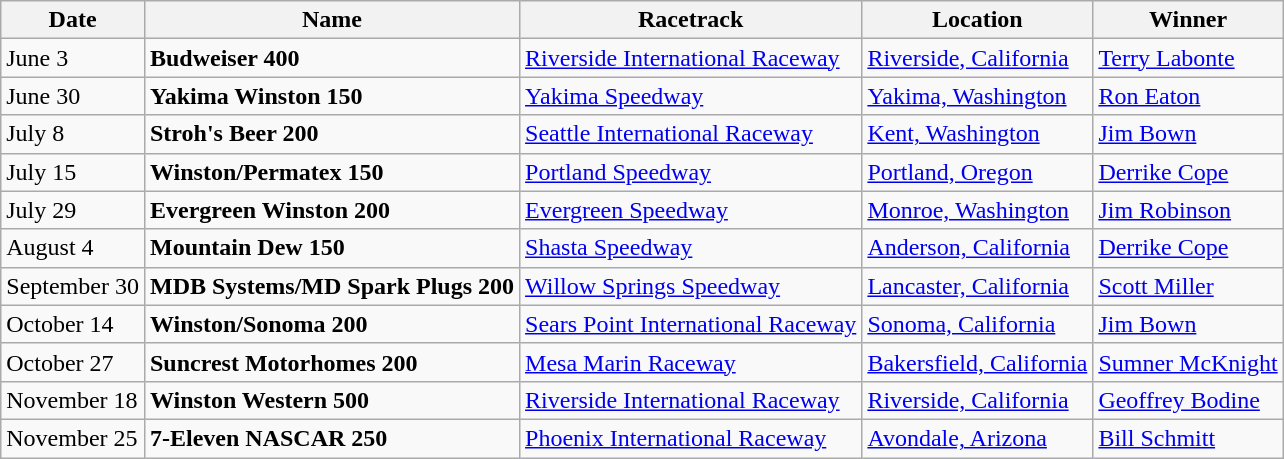<table class="wikitable">
<tr>
<th>Date</th>
<th>Name</th>
<th>Racetrack</th>
<th>Location</th>
<th>Winner</th>
</tr>
<tr>
<td>June 3</td>
<td><strong>Budweiser 400</strong></td>
<td><a href='#'>Riverside International Raceway</a></td>
<td><a href='#'>Riverside, California</a></td>
<td><a href='#'>Terry Labonte</a></td>
</tr>
<tr>
<td>June 30</td>
<td><strong>Yakima Winston 150</strong></td>
<td><a href='#'>Yakima Speedway</a></td>
<td><a href='#'>Yakima, Washington</a></td>
<td><a href='#'>Ron Eaton</a></td>
</tr>
<tr>
<td>July 8</td>
<td><strong>Stroh's Beer 200</strong></td>
<td><a href='#'>Seattle International Raceway</a></td>
<td><a href='#'>Kent, Washington</a></td>
<td><a href='#'>Jim Bown</a></td>
</tr>
<tr>
<td>July 15</td>
<td><strong>Winston/Permatex 150</strong></td>
<td><a href='#'>Portland Speedway</a></td>
<td><a href='#'>Portland, Oregon</a></td>
<td><a href='#'>Derrike Cope</a></td>
</tr>
<tr>
<td>July 29</td>
<td><strong>Evergreen Winston 200</strong></td>
<td><a href='#'>Evergreen Speedway</a></td>
<td><a href='#'>Monroe, Washington</a></td>
<td><a href='#'>Jim Robinson</a></td>
</tr>
<tr>
<td>August 4</td>
<td><strong>Mountain Dew 150</strong></td>
<td><a href='#'>Shasta Speedway</a></td>
<td><a href='#'>Anderson, California</a></td>
<td><a href='#'>Derrike Cope</a></td>
</tr>
<tr>
<td>September 30</td>
<td><strong>MDB Systems/MD Spark Plugs 200</strong></td>
<td><a href='#'>Willow Springs Speedway</a></td>
<td><a href='#'>Lancaster, California</a></td>
<td><a href='#'>Scott Miller</a></td>
</tr>
<tr>
<td>October 14</td>
<td><strong>Winston/Sonoma 200</strong></td>
<td><a href='#'>Sears Point International Raceway</a></td>
<td><a href='#'>Sonoma, California</a></td>
<td><a href='#'>Jim Bown</a></td>
</tr>
<tr>
<td>October 27</td>
<td><strong>Suncrest Motorhomes 200</strong></td>
<td><a href='#'>Mesa Marin Raceway</a></td>
<td><a href='#'>Bakersfield, California</a></td>
<td><a href='#'>Sumner McKnight</a></td>
</tr>
<tr>
<td>November 18</td>
<td><strong>Winston Western 500</strong></td>
<td><a href='#'>Riverside International Raceway</a></td>
<td><a href='#'>Riverside, California</a></td>
<td><a href='#'>Geoffrey Bodine</a></td>
</tr>
<tr>
<td>November 25</td>
<td><strong>7-Eleven NASCAR 250</strong></td>
<td><a href='#'>Phoenix International Raceway</a></td>
<td><a href='#'>Avondale, Arizona</a></td>
<td><a href='#'>Bill Schmitt</a></td>
</tr>
</table>
